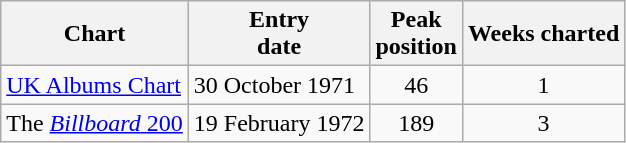<table class="wikitable">
<tr>
<th>Chart</th>
<th>Entry<br>date</th>
<th>Peak<br>position</th>
<th>Weeks charted</th>
</tr>
<tr>
<td><a href='#'>UK Albums Chart</a></td>
<td>30 October 1971</td>
<td style="text-align:center;">46</td>
<td style="text-align:center;">1</td>
</tr>
<tr>
<td>The <a href='#'><em>Billboard</em> 200</a></td>
<td>19 February 1972</td>
<td style="text-align:center;">189</td>
<td style="text-align:center;">3</td>
</tr>
</table>
